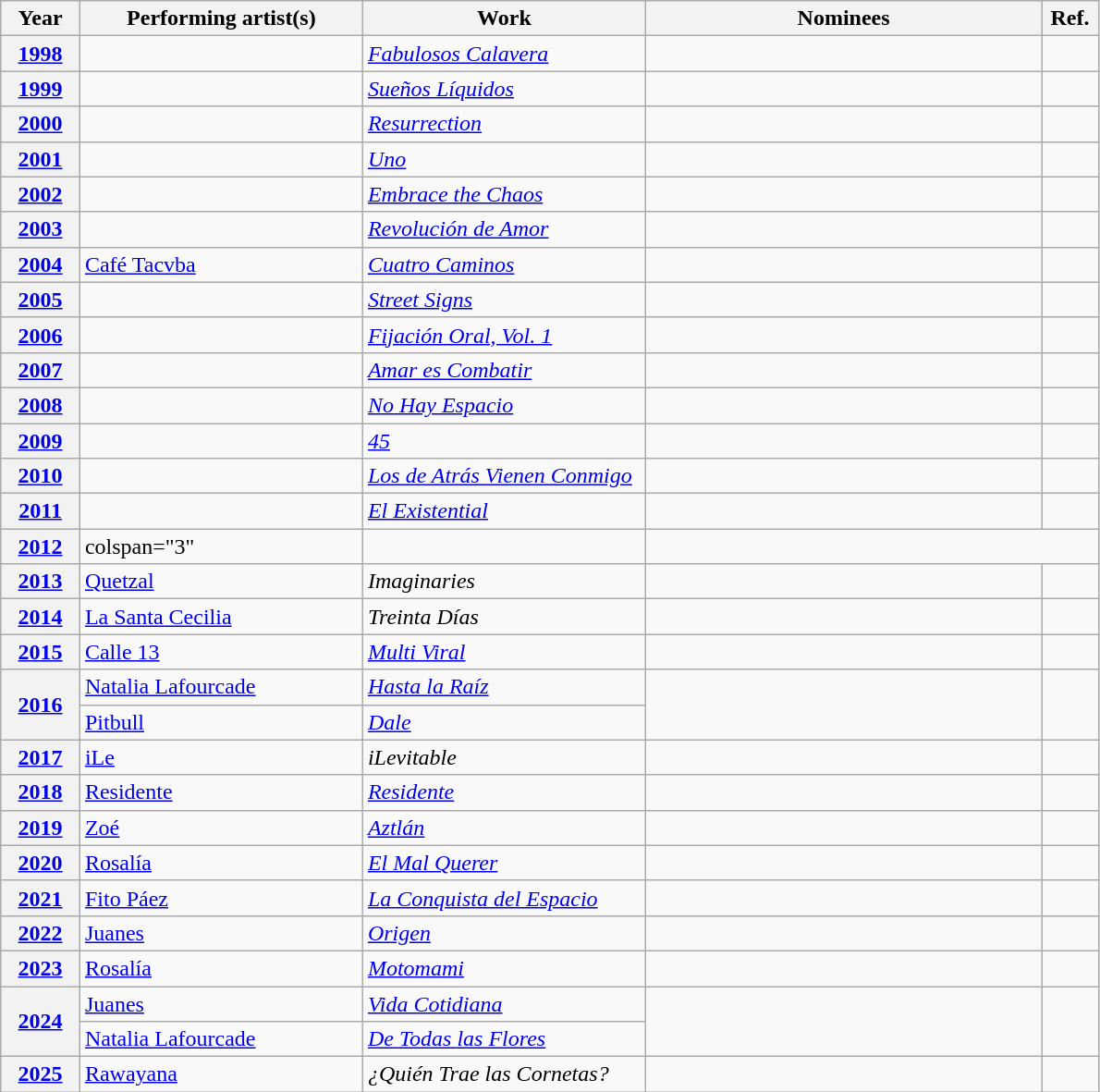<table class="wikitable">
<tr>
<th width="7%">Year</th>
<th width="25%">Performing artist(s)</th>
<th width="25%">Work</th>
<th width="35%" class=unsortable>Nominees</th>
<th width="5%" class=unsortable>Ref.</th>
</tr>
<tr>
<th scope="row" style="text-align:center;"><a href='#'>1998</a></th>
<td></td>
<td><em><a href='#'>Fabulosos Calavera</a></em></td>
<td></td>
<td style="text-align:center;"></td>
</tr>
<tr>
<th scope="row" style="text-align:center;"><a href='#'>1999</a></th>
<td></td>
<td><em><a href='#'>Sueños Líquidos</a></em></td>
<td></td>
<td style="text-align:center;"></td>
</tr>
<tr>
<th scope="row" style="text-align:center;"><a href='#'>2000</a></th>
<td></td>
<td><em><a href='#'>Resurrection</a></em></td>
<td></td>
<td style="text-align:center;"></td>
</tr>
<tr>
<th scope="row" style="text-align:center;"><a href='#'>2001</a></th>
<td></td>
<td><em><a href='#'>Uno</a></em></td>
<td></td>
<td style="text-align:center;"></td>
</tr>
<tr>
<th scope="row" style="text-align:center;"><a href='#'>2002</a></th>
<td></td>
<td><em><a href='#'>Embrace the Chaos</a></em></td>
<td></td>
<td style="text-align:center;"></td>
</tr>
<tr>
<th scope="row" style="text-align:center;"><a href='#'>2003</a></th>
<td></td>
<td><em><a href='#'>Revolución de Amor</a></em></td>
<td></td>
<td style="text-align:center;"></td>
</tr>
<tr>
<th scope="row" style="text-align:center;"><a href='#'>2004</a></th>
<td><a href='#'>Café Tacvba</a></td>
<td><em><a href='#'>Cuatro Caminos</a></em></td>
<td></td>
<td style="text-align:center;"></td>
</tr>
<tr>
<th scope="row" style="text-align:center;"><a href='#'>2005</a></th>
<td></td>
<td><em><a href='#'>Street Signs</a></em></td>
<td></td>
<td style="text-align:center;"></td>
</tr>
<tr>
<th scope="row" style="text-align:center;"><a href='#'>2006</a></th>
<td></td>
<td><em><a href='#'>Fijación Oral, Vol. 1</a></em></td>
<td></td>
<td style="text-align:center;"></td>
</tr>
<tr>
<th scope="row" style="text-align:center;"><a href='#'>2007</a></th>
<td></td>
<td><em><a href='#'>Amar es Combatir</a></em></td>
<td></td>
<td style="text-align:center;"></td>
</tr>
<tr>
<th scope="row" style="text-align:center;"><a href='#'>2008</a></th>
<td></td>
<td><em><a href='#'>No Hay Espacio</a></em></td>
<td></td>
<td style="text-align:center;"></td>
</tr>
<tr>
<th scope="row" style="text-align:center;"><a href='#'>2009</a></th>
<td></td>
<td><em><a href='#'>45</a></em></td>
<td></td>
<td style="text-align:center;"></td>
</tr>
<tr>
<th scope="row" style="text-align:center;"><a href='#'>2010</a></th>
<td></td>
<td><em><a href='#'>Los de Atrás Vienen Conmigo</a></em></td>
<td></td>
<td style="text-align:center;"></td>
</tr>
<tr>
<th scope="row" style="text-align:center;"><a href='#'>2011</a></th>
<td></td>
<td><em><a href='#'>El Existential</a></em></td>
<td></td>
<td style="text-align:center;"></td>
</tr>
<tr>
<th scope="row" style="text-align:center;"><a href='#'>2012</a></th>
<td>colspan="3" </td>
<td style="text-align:center;"></td>
</tr>
<tr>
<th scope="row" style="text-align:center;"><a href='#'>2013</a></th>
<td><a href='#'>Quetzal</a></td>
<td><em>Imaginaries</em></td>
<td></td>
<td style="text-align:center;"></td>
</tr>
<tr>
<th scope="row" style="text-align:center;"><a href='#'>2014</a></th>
<td><a href='#'>La Santa Cecilia</a></td>
<td><em>Treinta Días</em></td>
<td></td>
<td style="text-align:center;"></td>
</tr>
<tr>
<th scope="row" style="text-align:center;"><a href='#'>2015</a></th>
<td><a href='#'>Calle 13</a></td>
<td><em><a href='#'>Multi Viral</a></em></td>
<td></td>
<td style="text-align:center;"></td>
</tr>
<tr>
<th scope="row" rowspan="2" style="text-align:center;"><a href='#'>2016</a></th>
<td><a href='#'>Natalia Lafourcade</a></td>
<td><em><a href='#'>Hasta la Raíz</a></em></td>
<td rowspan="2"></td>
<td rowspan="2" style="text-align:center;"></td>
</tr>
<tr>
<td><a href='#'>Pitbull</a></td>
<td><em><a href='#'>Dale</a></em></td>
</tr>
<tr>
<th scope="row" style="text-align:center;"><a href='#'>2017</a></th>
<td><a href='#'>iLe</a></td>
<td><em>iLevitable</em></td>
<td></td>
<td style="text-align:center;"></td>
</tr>
<tr>
<th scope="row" style="text-align:center;"><a href='#'>2018</a></th>
<td><a href='#'>Residente</a></td>
<td><em><a href='#'>Residente</a></em></td>
<td></td>
<td style="text-align:center;"></td>
</tr>
<tr>
<th scope="row" style="text-align:center;"><a href='#'>2019</a></th>
<td><a href='#'>Zoé</a></td>
<td><em><a href='#'>Aztlán</a></em></td>
<td></td>
<td style="text-align:center;"></td>
</tr>
<tr>
<th scope="row" style="text-align:center;"><a href='#'>2020</a></th>
<td><a href='#'>Rosalía</a></td>
<td><em><a href='#'>El Mal Querer</a></em></td>
<td></td>
<td style="text-align:center;"></td>
</tr>
<tr>
<th scope="row" style="text-align:center;"><a href='#'>2021</a></th>
<td><a href='#'>Fito Páez</a></td>
<td><em><a href='#'>La Conquista del Espacio</a></em></td>
<td></td>
<td style="text-align:center;"></td>
</tr>
<tr>
<th><a href='#'>2022</a></th>
<td><a href='#'>Juanes</a></td>
<td><em><a href='#'>Origen</a></em></td>
<td></td>
<td></td>
</tr>
<tr>
<th><a href='#'>2023</a></th>
<td><a href='#'>Rosalía</a></td>
<td><em><a href='#'>Motomami</a></em></td>
<td></td>
<td></td>
</tr>
<tr>
<th scope="row" rowspan="2" style="text-align:center;"><a href='#'>2024</a></th>
<td><a href='#'>Juanes</a></td>
<td><em><a href='#'>Vida Cotidiana</a></em></td>
<td rowspan="2"></td>
<td rowspan="2" style="text-align:center;"></td>
</tr>
<tr>
<td><a href='#'>Natalia Lafourcade</a></td>
<td><em><a href='#'>De Todas las Flores</a></em></td>
</tr>
<tr>
<th><a href='#'>2025</a></th>
<td><a href='#'>Rawayana</a></td>
<td><em>¿Quién Trae las Cornetas?</em></td>
<td></td>
<td></td>
</tr>
</table>
